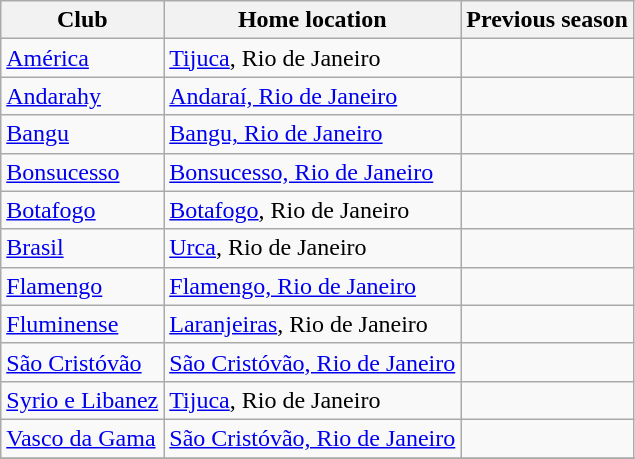<table class="wikitable sortable">
<tr>
<th>Club</th>
<th>Home location</th>
<th>Previous season</th>
</tr>
<tr>
<td><a href='#'>América</a></td>
<td><a href='#'>Tijuca</a>, Rio de Janeiro</td>
<td></td>
</tr>
<tr>
<td><a href='#'>Andarahy</a></td>
<td><a href='#'>Andaraí, Rio de Janeiro</a></td>
<td></td>
</tr>
<tr>
<td><a href='#'>Bangu</a></td>
<td><a href='#'>Bangu, Rio de Janeiro</a></td>
<td></td>
</tr>
<tr>
<td><a href='#'>Bonsucesso</a></td>
<td><a href='#'>Bonsucesso, Rio de Janeiro</a></td>
<td></td>
</tr>
<tr>
<td><a href='#'>Botafogo</a></td>
<td><a href='#'>Botafogo</a>, Rio de Janeiro</td>
<td></td>
</tr>
<tr>
<td><a href='#'>Brasil</a></td>
<td><a href='#'>Urca</a>, Rio de Janeiro</td>
<td></td>
</tr>
<tr>
<td><a href='#'>Flamengo</a></td>
<td><a href='#'>Flamengo, Rio de Janeiro</a></td>
<td></td>
</tr>
<tr>
<td><a href='#'>Fluminense</a></td>
<td><a href='#'>Laranjeiras</a>, Rio de Janeiro</td>
<td></td>
</tr>
<tr>
<td><a href='#'>São Cristóvão</a></td>
<td><a href='#'>São Cristóvão, Rio de Janeiro</a></td>
<td></td>
</tr>
<tr>
<td><a href='#'>Syrio e Libanez</a></td>
<td><a href='#'>Tijuca</a>, Rio de Janeiro</td>
<td></td>
</tr>
<tr>
<td><a href='#'>Vasco da Gama</a></td>
<td><a href='#'>São Cristóvão, Rio de Janeiro</a></td>
<td></td>
</tr>
<tr>
</tr>
</table>
